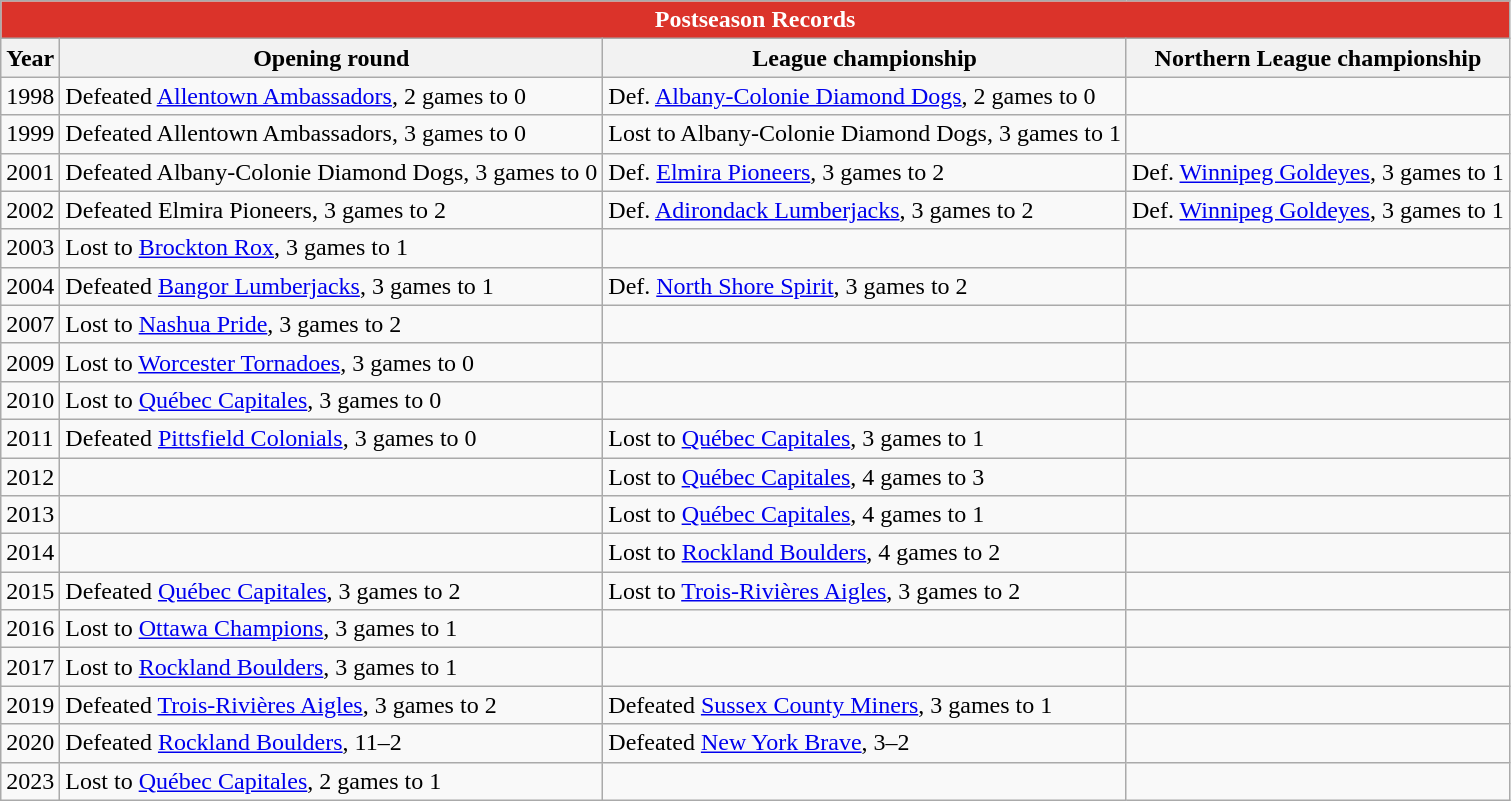<table class="wikitable">
<tr>
<th colspan="5" style="background:#DB332A;color:white">Postseason Records</th>
</tr>
<tr>
<th>Year</th>
<th>Opening round</th>
<th>League championship</th>
<th>Northern League championship</th>
</tr>
<tr>
<td>1998</td>
<td>Defeated <a href='#'>Allentown Ambassadors</a>, 2 games to 0</td>
<td>Def. <a href='#'>Albany-Colonie Diamond Dogs</a>, 2 games to 0</td>
<td></td>
</tr>
<tr>
<td>1999</td>
<td>Defeated Allentown Ambassadors, 3 games to 0</td>
<td>Lost to Albany-Colonie Diamond Dogs, 3 games to 1</td>
<td></td>
</tr>
<tr>
<td>2001</td>
<td>Defeated Albany-Colonie Diamond Dogs, 3 games to 0</td>
<td>Def. <a href='#'>Elmira Pioneers</a>, 3 games to 2</td>
<td>Def. <a href='#'>Winnipeg Goldeyes</a>, 3 games to 1</td>
</tr>
<tr>
<td>2002</td>
<td>Defeated Elmira Pioneers, 3 games to 2</td>
<td>Def. <a href='#'>Adirondack Lumberjacks</a>, 3 games to 2</td>
<td>Def. <a href='#'>Winnipeg Goldeyes</a>, 3 games to 1</td>
</tr>
<tr>
<td>2003</td>
<td>Lost to <a href='#'>Brockton Rox</a>, 3 games to 1</td>
<td></td>
<td></td>
</tr>
<tr>
<td>2004</td>
<td>Defeated <a href='#'>Bangor Lumberjacks</a>, 3 games to 1</td>
<td>Def. <a href='#'>North Shore Spirit</a>, 3 games to 2</td>
<td></td>
</tr>
<tr>
<td>2007</td>
<td>Lost to <a href='#'>Nashua Pride</a>, 3 games to 2</td>
<td></td>
<td></td>
</tr>
<tr>
<td>2009</td>
<td>Lost to <a href='#'>Worcester Tornadoes</a>, 3 games to 0</td>
<td></td>
<td></td>
</tr>
<tr>
<td>2010</td>
<td>Lost to <a href='#'>Québec Capitales</a>, 3 games to 0</td>
<td></td>
<td></td>
</tr>
<tr>
<td>2011</td>
<td>Defeated <a href='#'>Pittsfield Colonials</a>, 3 games to 0</td>
<td>Lost to <a href='#'>Québec Capitales</a>, 3 games to 1</td>
<td></td>
</tr>
<tr>
<td>2012</td>
<td></td>
<td>Lost to <a href='#'>Québec Capitales</a>, 4 games to 3</td>
<td></td>
</tr>
<tr>
<td>2013</td>
<td></td>
<td>Lost to <a href='#'>Québec Capitales</a>, 4 games to 1</td>
<td></td>
</tr>
<tr>
<td>2014</td>
<td></td>
<td>Lost to <a href='#'>Rockland Boulders</a>, 4 games to 2</td>
<td></td>
</tr>
<tr>
<td>2015</td>
<td>Defeated <a href='#'>Québec Capitales</a>, 3 games to 2</td>
<td>Lost to <a href='#'>Trois-Rivières Aigles</a>, 3 games to 2</td>
<td></td>
</tr>
<tr>
<td>2016</td>
<td>Lost to <a href='#'>Ottawa Champions</a>, 3 games to 1</td>
<td></td>
<td></td>
</tr>
<tr>
<td>2017</td>
<td>Lost to <a href='#'>Rockland Boulders</a>, 3 games to 1</td>
<td></td>
<td></td>
</tr>
<tr>
<td>2019</td>
<td>Defeated <a href='#'>Trois-Rivières Aigles</a>, 3 games to 2</td>
<td>Defeated <a href='#'>Sussex County Miners</a>, 3 games to 1</td>
<td></td>
</tr>
<tr>
<td>2020</td>
<td>Defeated <a href='#'>Rockland Boulders</a>, 11–2</td>
<td>Defeated <a href='#'>New York Brave</a>, 3–2</td>
<td></td>
</tr>
<tr>
<td>2023</td>
<td>Lost to <a href='#'>Québec Capitales</a>, 2 games to 1</td>
<td></td>
<td></td>
</tr>
</table>
